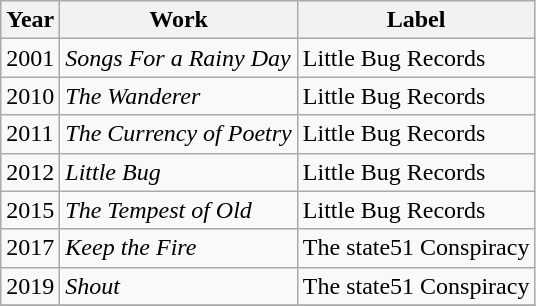<table class="wikitable">
<tr>
<th>Year</th>
<th>Work</th>
<th>Label</th>
</tr>
<tr>
<td>2001</td>
<td><em>Songs For a Rainy Day</em></td>
<td>Little Bug Records</td>
</tr>
<tr>
<td>2010</td>
<td><em>The Wanderer</em></td>
<td>Little Bug Records</td>
</tr>
<tr>
<td>2011</td>
<td><em>The Currency of Poetry</em></td>
<td>Little Bug Records</td>
</tr>
<tr>
<td>2012</td>
<td><em>Little Bug</em></td>
<td>Little Bug Records</td>
</tr>
<tr>
<td>2015</td>
<td><em>The Tempest of Old</em></td>
<td>Little Bug Records</td>
</tr>
<tr>
<td>2017</td>
<td><em>Keep the Fire</em></td>
<td>The state51 Conspiracy</td>
</tr>
<tr>
<td>2019</td>
<td><em>Shout</em></td>
<td>The state51 Conspiracy</td>
</tr>
<tr>
</tr>
</table>
